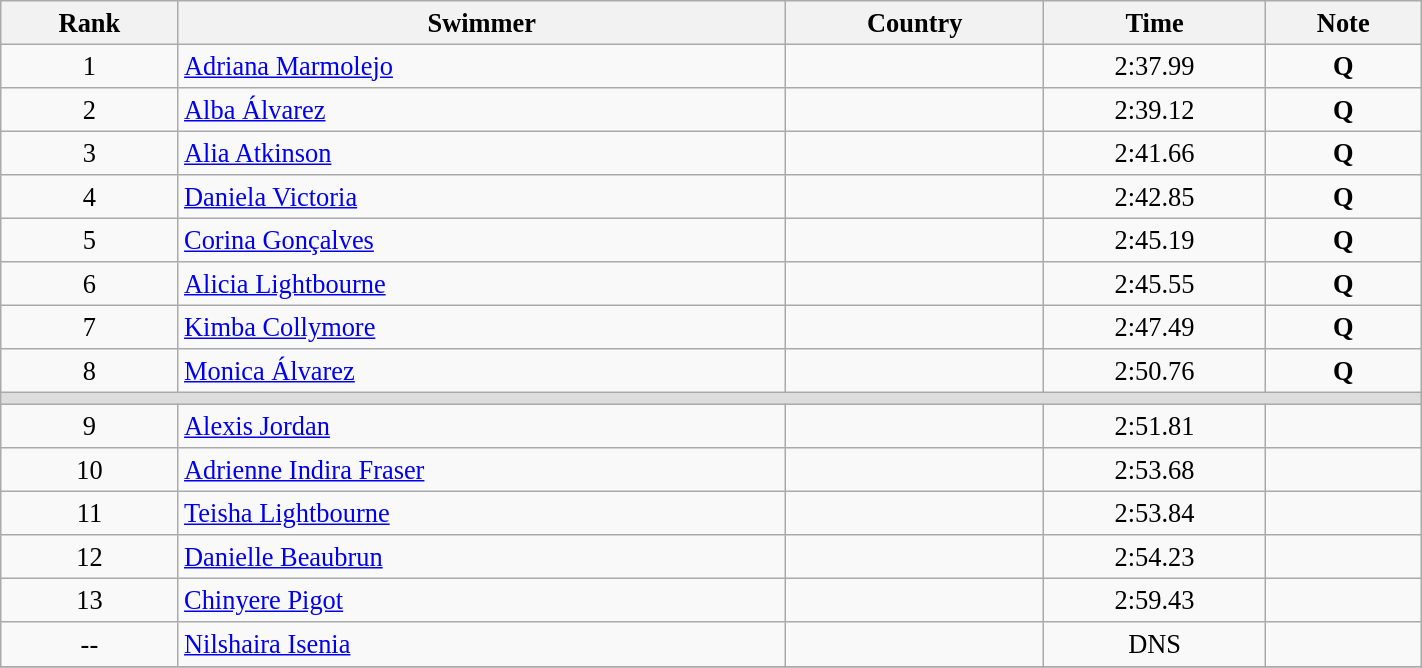<table class="wikitable" style=" text-align:center; font-size:110%;" width="75%">
<tr>
<th>Rank</th>
<th>Swimmer</th>
<th>Country</th>
<th>Time</th>
<th>Note</th>
</tr>
<tr>
<td>1</td>
<td align=left><a href='#'>Adriana Marmolejo</a></td>
<td align=left></td>
<td>2:37.99</td>
<td><strong>Q</strong></td>
</tr>
<tr>
<td>2</td>
<td align=left><a href='#'>Alba Álvarez</a></td>
<td align=left></td>
<td>2:39.12</td>
<td><strong>Q</strong></td>
</tr>
<tr>
<td>3</td>
<td align=left><a href='#'>Alia Atkinson</a></td>
<td align=left></td>
<td>2:41.66</td>
<td><strong>Q</strong></td>
</tr>
<tr>
<td>4</td>
<td align=left><a href='#'>Daniela Victoria</a></td>
<td align=left></td>
<td>2:42.85</td>
<td><strong>Q</strong></td>
</tr>
<tr>
<td>5</td>
<td align=left><a href='#'>Corina Gonçalves</a></td>
<td align=left></td>
<td>2:45.19</td>
<td><strong>Q</strong></td>
</tr>
<tr>
<td>6</td>
<td align=left><a href='#'>Alicia Lightbourne</a></td>
<td align=left></td>
<td>2:45.55</td>
<td><strong>Q</strong></td>
</tr>
<tr>
<td>7</td>
<td align=left><a href='#'>Kimba Collymore</a></td>
<td align=left></td>
<td>2:47.49</td>
<td><strong>Q</strong></td>
</tr>
<tr>
<td>8</td>
<td align=left><a href='#'>Monica Álvarez</a></td>
<td align=left></td>
<td>2:50.76</td>
<td><strong>Q</strong></td>
</tr>
<tr bgcolor=#DDDDDD>
<td colspan=5></td>
</tr>
<tr>
<td>9</td>
<td align=left><a href='#'>Alexis Jordan</a></td>
<td align=left></td>
<td>2:51.81</td>
<td></td>
</tr>
<tr>
<td>10</td>
<td align=left><a href='#'>Adrienne Indira Fraser</a></td>
<td align=left></td>
<td>2:53.68</td>
<td></td>
</tr>
<tr>
<td>11</td>
<td align=left><a href='#'>Teisha Lightbourne</a></td>
<td align=left></td>
<td>2:53.84</td>
<td></td>
</tr>
<tr>
<td>12</td>
<td align=left><a href='#'>Danielle Beaubrun</a></td>
<td align=left></td>
<td>2:54.23</td>
<td></td>
</tr>
<tr>
<td>13</td>
<td align=left><a href='#'>Chinyere Pigot</a></td>
<td align=left></td>
<td>2:59.43</td>
<td></td>
</tr>
<tr>
<td>--</td>
<td align=left><a href='#'>Nilshaira Isenia</a></td>
<td align=left></td>
<td>DNS</td>
<td></td>
</tr>
<tr>
</tr>
</table>
